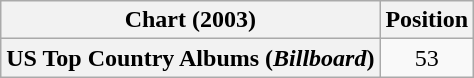<table class="wikitable plainrowheaders" style="text-align:center">
<tr>
<th scope="col">Chart (2003)</th>
<th scope="col">Position</th>
</tr>
<tr>
<th scope="row">US Top Country Albums (<em>Billboard</em>)</th>
<td>53</td>
</tr>
</table>
